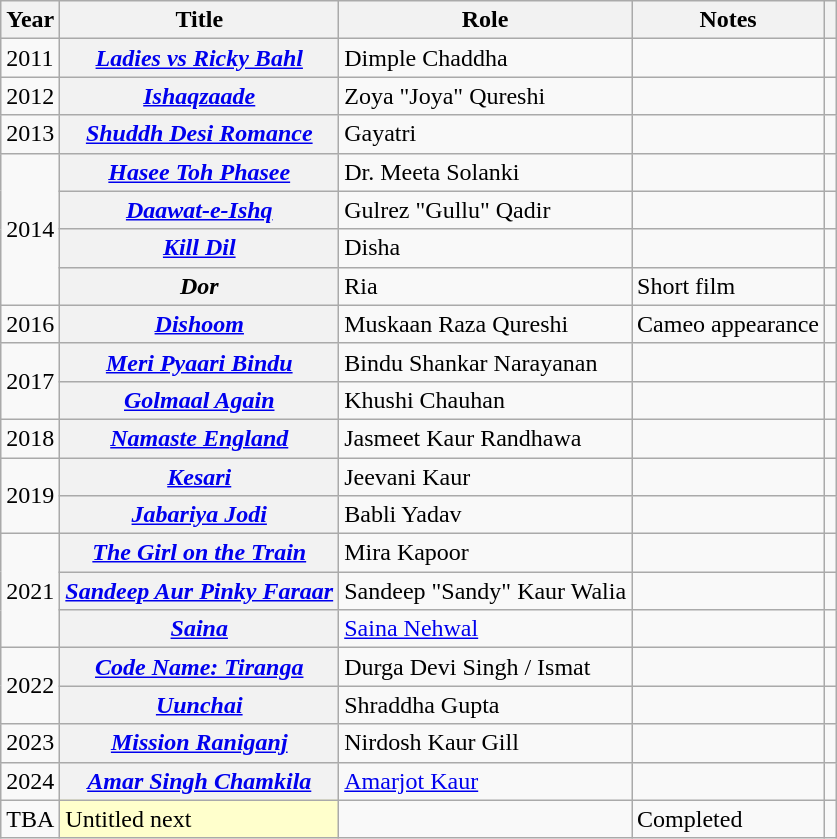<table class="wikitable plainrowheaders sortable" style="margin-right: 0;">
<tr>
<th scope="col">Year</th>
<th scope="col">Title</th>
<th scope="col">Role</th>
<th scope="col" class="unsortable">Notes</th>
<th scope="col" class="unsortable"></th>
</tr>
<tr>
<td>2011</td>
<th scope="row"><em><a href='#'>Ladies vs Ricky Bahl</a></em></th>
<td>Dimple Chaddha</td>
<td></td>
<td></td>
</tr>
<tr>
<td>2012</td>
<th scope="row"><em><a href='#'>Ishaqzaade</a></em></th>
<td>Zoya "Joya" Qureshi</td>
<td></td>
<td></td>
</tr>
<tr>
<td>2013</td>
<th scope="row"><em><a href='#'>Shuddh Desi Romance</a></em></th>
<td>Gayatri</td>
<td></td>
<td></td>
</tr>
<tr>
<td rowspan ="4">2014</td>
<th scope="row"><em><a href='#'>Hasee Toh Phasee</a></em></th>
<td>Dr. Meeta Solanki</td>
<td></td>
<td></td>
</tr>
<tr>
<th scope="row"><em><a href='#'>Daawat-e-Ishq</a></em></th>
<td>Gulrez "Gullu" Qadir</td>
<td></td>
<td></td>
</tr>
<tr>
<th scope="row"><em><a href='#'>Kill Dil</a></em></th>
<td>Disha</td>
<td></td>
<td></td>
</tr>
<tr>
<th scope="row"><em>Dor</em></th>
<td>Ria</td>
<td>Short film</td>
<td></td>
</tr>
<tr>
<td>2016</td>
<th scope="row"><em><a href='#'>Dishoom</a></em></th>
<td>Muskaan Raza Qureshi</td>
<td>Cameo appearance</td>
<td></td>
</tr>
<tr>
<td rowspan="2">2017</td>
<th scope="row"><em><a href='#'>Meri Pyaari Bindu</a></em></th>
<td>Bindu Shankar Narayanan</td>
<td></td>
<td></td>
</tr>
<tr>
<th scope="row"><em><a href='#'>Golmaal Again</a></em></th>
<td>Khushi Chauhan</td>
<td></td>
<td></td>
</tr>
<tr>
<td>2018</td>
<th scope="row"><em><a href='#'>Namaste England</a></em></th>
<td>Jasmeet Kaur Randhawa</td>
<td></td>
<td></td>
</tr>
<tr>
<td rowspan="2">2019</td>
<th scope="row"><em><a href='#'>Kesari</a></em></th>
<td>Jeevani Kaur</td>
<td></td>
<td></td>
</tr>
<tr>
<th scope="row"><em><a href='#'>Jabariya Jodi</a></em></th>
<td>Babli Yadav</td>
<td></td>
<td></td>
</tr>
<tr>
<td rowspan="3">2021</td>
<th scope="row"><em><a href='#'>The Girl on the Train</a></em></th>
<td>Mira Kapoor</td>
<td></td>
<td></td>
</tr>
<tr>
<th scope="row"><em><a href='#'>Sandeep Aur Pinky Faraar</a></em></th>
<td>Sandeep "Sandy" Kaur Walia</td>
<td></td>
<td></td>
</tr>
<tr>
<th scope="row"><em><a href='#'>Saina</a></em></th>
<td><a href='#'>Saina Nehwal</a></td>
<td></td>
<td></td>
</tr>
<tr>
<td rowspan="2">2022</td>
<th scope="row"><em><a href='#'>Code Name: Tiranga</a></em></th>
<td>Durga Devi Singh / Ismat</td>
<td></td>
<td></td>
</tr>
<tr>
<th scope="row"><em><a href='#'>Uunchai</a></em></th>
<td>Shraddha Gupta</td>
<td></td>
<td></td>
</tr>
<tr>
<td>2023</td>
<th scope="row"><em><a href='#'>Mission Raniganj</a></em></th>
<td>Nirdosh Kaur Gill</td>
<td></td>
<td></td>
</tr>
<tr>
<td>2024</td>
<th scope="row"><em><a href='#'>Amar Singh Chamkila</a></em></th>
<td><a href='#'>Amarjot Kaur</a></td>
<td></td>
<td></td>
</tr>
<tr>
<td>TBA</td>
<td style="background:#FFFFCC;">Untitled next </td>
<td></td>
<td>Completed</td>
<td></td>
</tr>
</table>
